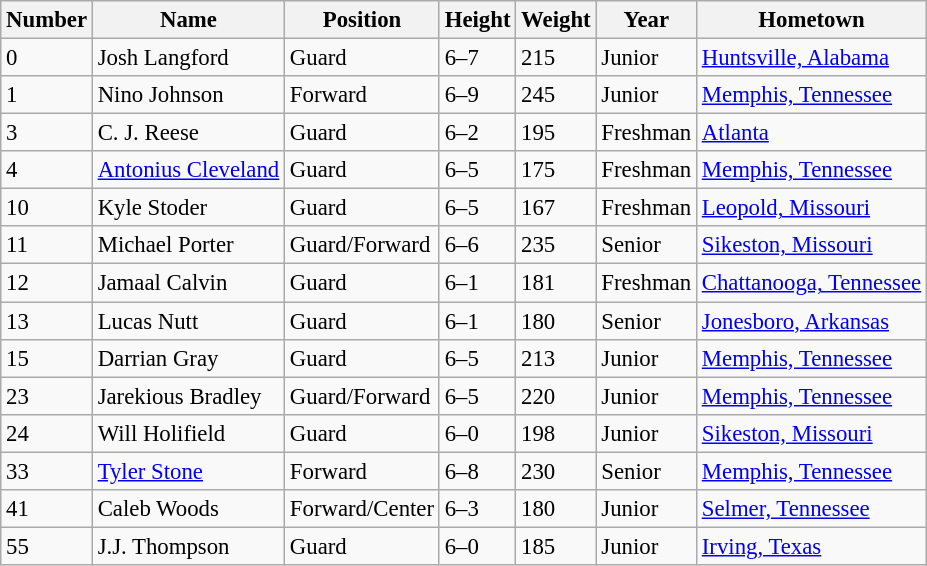<table class="wikitable sortable" style="font-size: 95%;">
<tr>
<th>Number</th>
<th>Name</th>
<th>Position</th>
<th>Height</th>
<th>Weight</th>
<th>Year</th>
<th>Hometown</th>
</tr>
<tr>
<td>0</td>
<td>Josh Langford</td>
<td>Guard</td>
<td>6–7</td>
<td>215</td>
<td>Junior</td>
<td><a href='#'>Huntsville, Alabama</a></td>
</tr>
<tr>
<td>1</td>
<td>Nino Johnson</td>
<td>Forward</td>
<td>6–9</td>
<td>245</td>
<td>Junior</td>
<td><a href='#'>Memphis, Tennessee</a></td>
</tr>
<tr>
<td>3</td>
<td>C. J. Reese</td>
<td>Guard</td>
<td>6–2</td>
<td>195</td>
<td>Freshman</td>
<td><a href='#'>Atlanta</a></td>
</tr>
<tr>
<td>4</td>
<td><a href='#'>Antonius Cleveland</a></td>
<td>Guard</td>
<td>6–5</td>
<td>175</td>
<td>Freshman</td>
<td><a href='#'>Memphis, Tennessee</a></td>
</tr>
<tr>
<td>10</td>
<td>Kyle Stoder</td>
<td>Guard</td>
<td>6–5</td>
<td>167</td>
<td>Freshman</td>
<td><a href='#'>Leopold, Missouri</a></td>
</tr>
<tr>
<td>11</td>
<td>Michael Porter</td>
<td>Guard/Forward</td>
<td>6–6</td>
<td>235</td>
<td>Senior</td>
<td><a href='#'>Sikeston, Missouri</a></td>
</tr>
<tr>
<td>12</td>
<td>Jamaal Calvin</td>
<td>Guard</td>
<td>6–1</td>
<td>181</td>
<td>Freshman</td>
<td><a href='#'>Chattanooga, Tennessee</a></td>
</tr>
<tr>
<td>13</td>
<td>Lucas Nutt</td>
<td>Guard</td>
<td>6–1</td>
<td>180</td>
<td>Senior</td>
<td><a href='#'>Jonesboro, Arkansas</a></td>
</tr>
<tr>
<td>15</td>
<td>Darrian Gray</td>
<td>Guard</td>
<td>6–5</td>
<td>213</td>
<td>Junior</td>
<td><a href='#'>Memphis, Tennessee</a></td>
</tr>
<tr>
<td>23</td>
<td>Jarekious Bradley</td>
<td>Guard/Forward</td>
<td>6–5</td>
<td>220</td>
<td>Junior</td>
<td><a href='#'>Memphis, Tennessee</a></td>
</tr>
<tr>
<td>24</td>
<td>Will Holifield</td>
<td>Guard</td>
<td>6–0</td>
<td>198</td>
<td>Junior</td>
<td><a href='#'>Sikeston, Missouri</a></td>
</tr>
<tr>
<td>33</td>
<td><a href='#'>Tyler Stone</a></td>
<td>Forward</td>
<td>6–8</td>
<td>230</td>
<td>Senior</td>
<td><a href='#'>Memphis, Tennessee</a></td>
</tr>
<tr>
<td>41</td>
<td>Caleb Woods</td>
<td>Forward/Center</td>
<td>6–3</td>
<td>180</td>
<td>Junior</td>
<td><a href='#'>Selmer, Tennessee</a></td>
</tr>
<tr>
<td>55</td>
<td>J.J. Thompson</td>
<td>Guard</td>
<td>6–0</td>
<td>185</td>
<td>Junior</td>
<td><a href='#'>Irving, Texas</a></td>
</tr>
</table>
